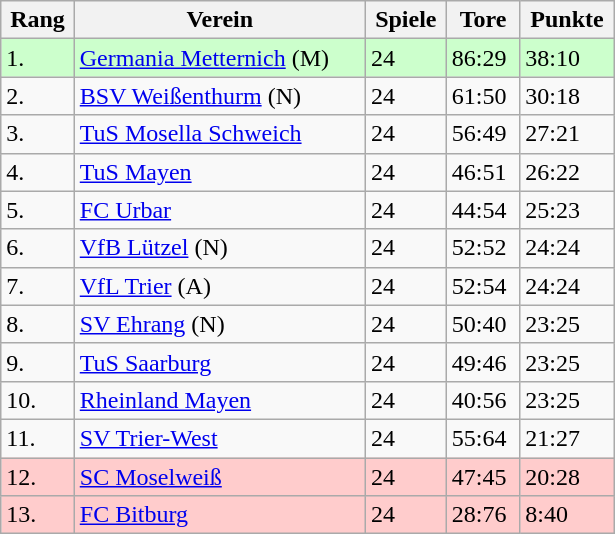<table class="wikitable" style="width:410px;">
<tr>
<th>Rang</th>
<th>Verein</th>
<th>Spiele</th>
<th>Tore</th>
<th>Punkte</th>
</tr>
<tr bgcolor="ccffcc">
<td>1.</td>
<td><a href='#'>Germania Metternich</a> (M)</td>
<td>24</td>
<td>86:29</td>
<td>38:10</td>
</tr>
<tr>
<td>2.</td>
<td><a href='#'>BSV Weißenthurm</a> (N)</td>
<td>24</td>
<td>61:50</td>
<td>30:18</td>
</tr>
<tr>
<td>3.</td>
<td><a href='#'>TuS Mosella Schweich</a></td>
<td>24</td>
<td>56:49</td>
<td>27:21</td>
</tr>
<tr>
<td>4.</td>
<td><a href='#'>TuS Mayen</a></td>
<td>24</td>
<td>46:51</td>
<td>26:22</td>
</tr>
<tr>
<td>5.</td>
<td><a href='#'>FC Urbar</a></td>
<td>24</td>
<td>44:54</td>
<td>25:23</td>
</tr>
<tr>
<td>6.</td>
<td><a href='#'>VfB Lützel</a> (N)</td>
<td>24</td>
<td>52:52</td>
<td>24:24</td>
</tr>
<tr>
<td>7.</td>
<td><a href='#'>VfL Trier</a> (A)</td>
<td>24</td>
<td>52:54</td>
<td>24:24</td>
</tr>
<tr>
<td>8.</td>
<td><a href='#'>SV Ehrang</a> (N)</td>
<td>24</td>
<td>50:40</td>
<td>23:25</td>
</tr>
<tr>
<td>9.</td>
<td><a href='#'>TuS Saarburg</a></td>
<td>24</td>
<td>49:46</td>
<td>23:25</td>
</tr>
<tr>
<td>10.</td>
<td><a href='#'>Rheinland Mayen</a></td>
<td>24</td>
<td>40:56</td>
<td>23:25</td>
</tr>
<tr>
<td>11.</td>
<td><a href='#'>SV Trier-West</a></td>
<td>24</td>
<td>55:64</td>
<td>21:27</td>
</tr>
<tr bgcolor="#ffcccc">
<td>12.</td>
<td><a href='#'>SC Moselweiß</a></td>
<td>24</td>
<td>47:45</td>
<td>20:28</td>
</tr>
<tr bgcolor="#ffcccc">
<td>13.</td>
<td><a href='#'>FC Bitburg</a></td>
<td>24</td>
<td>28:76</td>
<td>8:40</td>
</tr>
</table>
